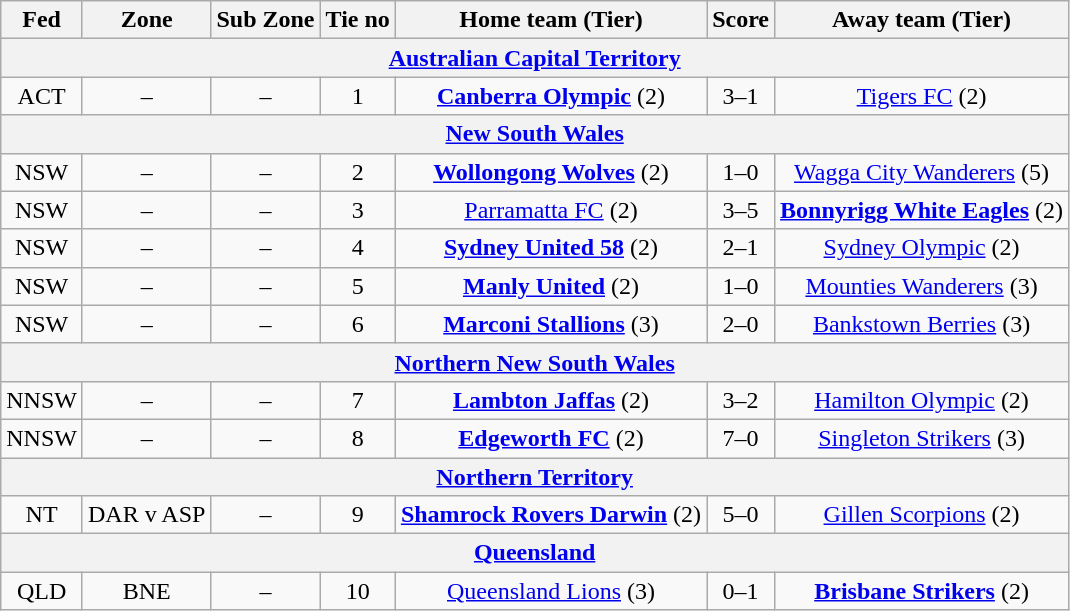<table class="wikitable" style="text-align:center">
<tr>
<th>Fed</th>
<th>Zone</th>
<th>Sub Zone</th>
<th>Tie no</th>
<th>Home team (Tier)</th>
<th>Score</th>
<th>Away team (Tier)</th>
</tr>
<tr>
<th colspan=7><a href='#'>Australian Capital Territory</a></th>
</tr>
<tr>
<td>ACT</td>
<td>–</td>
<td>–</td>
<td>1</td>
<td><strong><a href='#'>Canberra Olympic</a></strong> (2)</td>
<td>3–1</td>
<td><a href='#'>Tigers FC</a> (2)</td>
</tr>
<tr>
<th colspan=7><a href='#'>New South Wales</a></th>
</tr>
<tr>
<td>NSW</td>
<td>–</td>
<td>–</td>
<td>2</td>
<td><strong><a href='#'>Wollongong Wolves</a></strong> (2)</td>
<td>1–0</td>
<td><a href='#'>Wagga City Wanderers</a> (5)</td>
</tr>
<tr>
<td>NSW</td>
<td>–</td>
<td>–</td>
<td>3</td>
<td><a href='#'>Parramatta FC</a> (2)</td>
<td>3–5</td>
<td><strong><a href='#'>Bonnyrigg White Eagles</a></strong> (2)</td>
</tr>
<tr>
<td>NSW</td>
<td>–</td>
<td>–</td>
<td>4</td>
<td><strong><a href='#'>Sydney United 58</a></strong> (2)</td>
<td>2–1</td>
<td><a href='#'>Sydney Olympic</a> (2)</td>
</tr>
<tr>
<td>NSW</td>
<td>–</td>
<td>–</td>
<td>5</td>
<td><strong><a href='#'>Manly United</a></strong> (2)</td>
<td>1–0</td>
<td><a href='#'>Mounties Wanderers</a> (3)</td>
</tr>
<tr>
<td>NSW</td>
<td>–</td>
<td>–</td>
<td>6</td>
<td><strong><a href='#'>Marconi Stallions</a></strong> (3)</td>
<td>2–0</td>
<td><a href='#'>Bankstown Berries</a> (3)</td>
</tr>
<tr>
<th colspan=7><a href='#'>Northern New South Wales</a></th>
</tr>
<tr>
<td>NNSW</td>
<td>–</td>
<td>–</td>
<td>7</td>
<td><strong><a href='#'>Lambton Jaffas</a></strong> (2)</td>
<td>3–2</td>
<td><a href='#'>Hamilton Olympic</a> (2)</td>
</tr>
<tr>
<td>NNSW</td>
<td>–</td>
<td>–</td>
<td>8</td>
<td><strong><a href='#'>Edgeworth FC</a></strong> (2)</td>
<td>7–0</td>
<td><a href='#'>Singleton Strikers</a> (3)</td>
</tr>
<tr>
<th colspan=7><a href='#'>Northern Territory</a></th>
</tr>
<tr>
<td>NT</td>
<td>DAR v ASP</td>
<td>–</td>
<td>9</td>
<td><strong><a href='#'>Shamrock Rovers Darwin</a></strong> (2)</td>
<td>5–0</td>
<td><a href='#'>Gillen Scorpions</a> (2)</td>
</tr>
<tr>
<th colspan=7><a href='#'>Queensland</a></th>
</tr>
<tr>
<td>QLD</td>
<td>BNE</td>
<td>–</td>
<td>10</td>
<td><a href='#'>Queensland Lions</a> (3)</td>
<td>0–1</td>
<td><strong><a href='#'>Brisbane Strikers</a></strong> (2)</td>
</tr>
</table>
